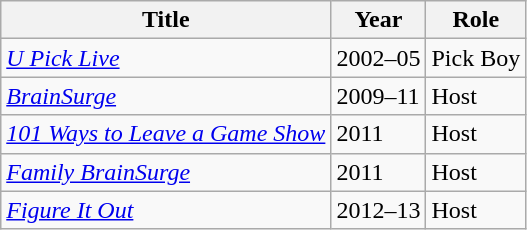<table class="wikitable sortable">
<tr>
<th>Title</th>
<th>Year</th>
<th>Role</th>
</tr>
<tr>
<td><em><a href='#'>U Pick Live</a></em></td>
<td>2002–05</td>
<td>Pick Boy</td>
</tr>
<tr>
<td><em><a href='#'>BrainSurge</a></em></td>
<td>2009–11</td>
<td>Host</td>
</tr>
<tr>
<td><em><a href='#'>101 Ways to Leave a Game Show</a></em></td>
<td>2011</td>
<td>Host</td>
</tr>
<tr>
<td><em><a href='#'>Family BrainSurge</a></em></td>
<td>2011</td>
<td>Host</td>
</tr>
<tr>
<td><em><a href='#'>Figure It Out</a></em></td>
<td>2012–13</td>
<td>Host</td>
</tr>
</table>
